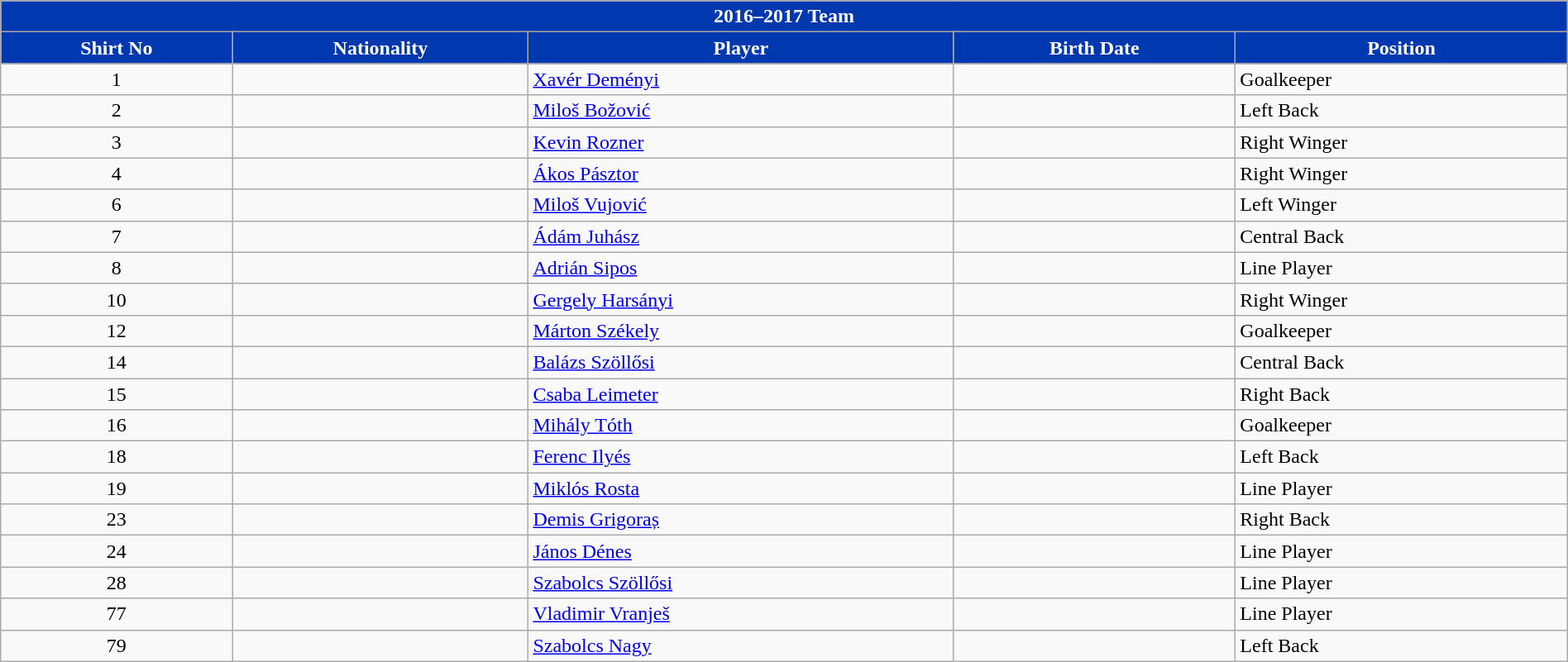<table class="wikitable collapsible collapsed" style="width:100%">
<tr>
<th colspan=5 style="background-color:#0038af;color:#FFFFFF;text-align:center;"> <strong>2016–2017 Team</strong></th>
</tr>
<tr>
<th style="color:#FFFFFF; background:#0038af">Shirt No</th>
<th style="color:#FFFFFF; background:#0038af">Nationality</th>
<th style="color:#FFFFFF; background:#0038af">Player</th>
<th style="color:#FFFFFF; background:#0038af">Birth Date</th>
<th style="color:#FFFFFF; background:#0038af">Position</th>
</tr>
<tr>
<td align=center>1</td>
<td></td>
<td><a href='#'>Xavér Deményi</a></td>
<td></td>
<td>Goalkeeper</td>
</tr>
<tr>
<td align=center>2</td>
<td></td>
<td><a href='#'>Miloš Božović</a></td>
<td></td>
<td>Left Back</td>
</tr>
<tr>
<td align=center>3</td>
<td></td>
<td><a href='#'>Kevin Rozner</a></td>
<td></td>
<td>Right Winger</td>
</tr>
<tr>
<td align=center>4</td>
<td></td>
<td><a href='#'>Ákos Pásztor</a></td>
<td></td>
<td>Right Winger</td>
</tr>
<tr>
<td align=center>6</td>
<td></td>
<td><a href='#'>Miloš Vujović</a></td>
<td></td>
<td>Left Winger</td>
</tr>
<tr>
<td align=center>7</td>
<td></td>
<td><a href='#'>Ádám Juhász</a></td>
<td></td>
<td>Central Back</td>
</tr>
<tr>
<td align=center>8</td>
<td></td>
<td><a href='#'>Adrián Sipos</a></td>
<td></td>
<td>Line Player</td>
</tr>
<tr>
<td align=center>10</td>
<td></td>
<td><a href='#'>Gergely Harsányi</a></td>
<td></td>
<td>Right Winger</td>
</tr>
<tr>
<td align=center>12</td>
<td></td>
<td><a href='#'>Márton Székely</a></td>
<td></td>
<td>Goalkeeper</td>
</tr>
<tr>
<td align=center>14</td>
<td></td>
<td><a href='#'>Balázs Szöllősi</a></td>
<td></td>
<td>Central Back</td>
</tr>
<tr>
<td align=center>15</td>
<td></td>
<td><a href='#'>Csaba Leimeter</a></td>
<td></td>
<td>Right Back</td>
</tr>
<tr>
<td align=center>16</td>
<td></td>
<td><a href='#'>Mihály Tóth</a></td>
<td></td>
<td>Goalkeeper</td>
</tr>
<tr>
<td align=center>18</td>
<td></td>
<td><a href='#'>Ferenc Ilyés</a></td>
<td></td>
<td>Left Back</td>
</tr>
<tr>
<td align=center>19</td>
<td></td>
<td><a href='#'>Miklós Rosta</a></td>
<td></td>
<td>Line Player</td>
</tr>
<tr>
<td align=center>23</td>
<td></td>
<td><a href='#'>Demis Grigoraș</a></td>
<td></td>
<td>Right Back</td>
</tr>
<tr>
<td align=center>24</td>
<td></td>
<td><a href='#'>János Dénes</a></td>
<td></td>
<td>Line Player</td>
</tr>
<tr>
<td align=center>28</td>
<td></td>
<td><a href='#'>Szabolcs Szöllősi</a></td>
<td></td>
<td>Line Player</td>
</tr>
<tr>
<td align=center>77</td>
<td></td>
<td><a href='#'>Vladimir Vranješ</a></td>
<td></td>
<td>Line Player</td>
</tr>
<tr>
<td align=center>79</td>
<td></td>
<td><a href='#'>Szabolcs Nagy</a></td>
<td></td>
<td>Left Back</td>
</tr>
</table>
